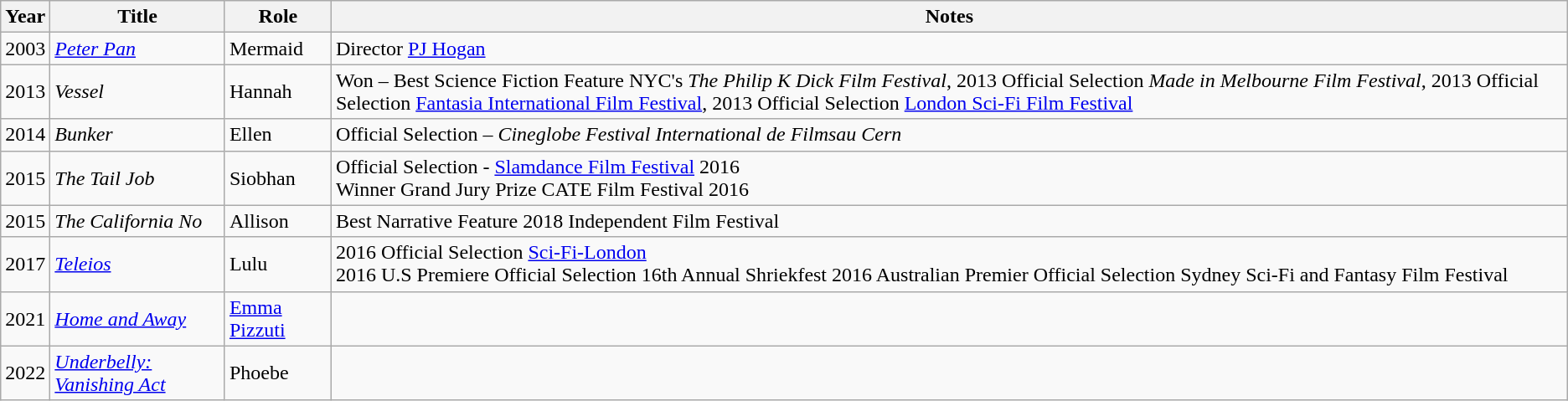<table class="wikitable sortable">
<tr>
<th>Year</th>
<th>Title</th>
<th>Role</th>
<th class="unsortable">Notes</th>
</tr>
<tr>
<td>2003</td>
<td><em><a href='#'>Peter Pan</a></em></td>
<td>Mermaid</td>
<td>Director <a href='#'>PJ Hogan</a></td>
</tr>
<tr>
<td>2013</td>
<td><em>Vessel</em></td>
<td>Hannah</td>
<td>Won – Best Science Fiction Feature NYC's <em>The Philip K Dick Film Festival</em>, 2013 Official Selection <em>Made in Melbourne Film Festival</em>, 2013 Official Selection <a href='#'>Fantasia International Film Festival</a>, 2013 Official Selection <a href='#'>London Sci-Fi Film Festival</a></td>
</tr>
<tr>
<td>2014</td>
<td><em>Bunker</em></td>
<td>Ellen</td>
<td>Official Selection – <em>Cineglobe Festival International de Filmsau Cern</em></td>
</tr>
<tr>
<td>2015</td>
<td><em>The Tail Job</em></td>
<td>Siobhan</td>
<td>Official Selection - <a href='#'>Slamdance Film Festival</a> 2016 <br>Winner Grand Jury Prize CATE Film Festival 2016</td>
</tr>
<tr>
<td>2015</td>
<td><em>The California No</em></td>
<td>Allison</td>
<td>Best Narrative Feature 2018 Independent Film Festival</td>
</tr>
<tr>
<td>2017</td>
<td><em><a href='#'>Teleios</a></em></td>
<td>Lulu</td>
<td>2016 Official Selection <a href='#'>Sci-Fi-London</a><br>2016 U.S Premiere Official Selection 16th Annual Shriekfest 
2016 Australian Premier Official Selection Sydney Sci-Fi and Fantasy Film Festival</td>
</tr>
<tr>
<td>2021</td>
<td><em><a href='#'>Home and Away</a></em></td>
<td><a href='#'>Emma Pizzuti</a></td>
<td></td>
</tr>
<tr>
<td>2022</td>
<td><em><a href='#'>Underbelly: Vanishing Act</a></em></td>
<td>Phoebe</td>
<td></td>
</tr>
</table>
